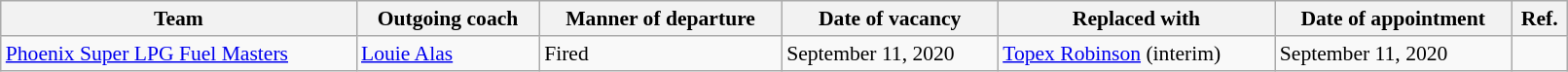<table class="wikitable sortable" style="font-size:90%; width:85%">
<tr>
<th>Team</th>
<th>Outgoing coach</th>
<th>Manner of departure</th>
<th>Date of vacancy</th>
<th>Replaced with</th>
<th>Date of appointment</th>
<th>Ref.</th>
</tr>
<tr>
<td><a href='#'>Phoenix Super LPG Fuel Masters</a></td>
<td><a href='#'>Louie Alas</a></td>
<td>Fired</td>
<td>September 11, 2020</td>
<td><a href='#'>Topex Robinson</a> (interim)</td>
<td>September 11, 2020</td>
<td></td>
</tr>
</table>
